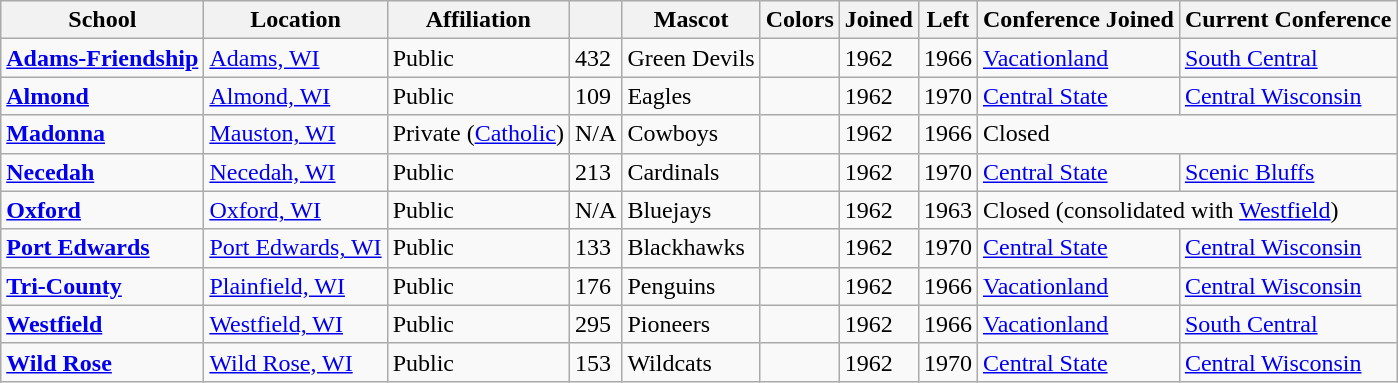<table class="wikitable sortable">
<tr>
<th>School</th>
<th>Location</th>
<th>Affiliation</th>
<th></th>
<th>Mascot</th>
<th>Colors</th>
<th>Joined</th>
<th>Left</th>
<th>Conference Joined</th>
<th>Current Conference</th>
</tr>
<tr>
<td><a href='#'><strong>Adams-Friendship</strong></a></td>
<td><a href='#'>Adams, WI</a></td>
<td>Public</td>
<td>432</td>
<td>Green Devils</td>
<td> </td>
<td>1962</td>
<td>1966</td>
<td><a href='#'>Vacationland</a></td>
<td><a href='#'>South Central</a></td>
</tr>
<tr>
<td><a href='#'><strong>Almond</strong></a></td>
<td><a href='#'>Almond, WI</a></td>
<td>Public</td>
<td>109</td>
<td>Eagles</td>
<td> </td>
<td>1962</td>
<td>1970</td>
<td><a href='#'>Central State</a></td>
<td><a href='#'>Central Wisconsin</a></td>
</tr>
<tr>
<td><a href='#'><strong>Madonna</strong></a></td>
<td><a href='#'>Mauston, WI</a></td>
<td>Private (<a href='#'>Catholic</a>)</td>
<td>N/A</td>
<td>Cowboys</td>
<td> </td>
<td>1962</td>
<td>1966</td>
<td colspan="2">Closed</td>
</tr>
<tr>
<td><a href='#'><strong>Necedah</strong></a></td>
<td><a href='#'>Necedah, WI</a></td>
<td>Public</td>
<td>213</td>
<td>Cardinals</td>
<td> </td>
<td>1962</td>
<td>1970</td>
<td><a href='#'>Central State</a></td>
<td><a href='#'>Scenic Bluffs</a></td>
</tr>
<tr>
<td><a href='#'><strong>Oxford</strong></a></td>
<td><a href='#'>Oxford, WI</a></td>
<td>Public</td>
<td>N/A</td>
<td>Bluejays</td>
<td> </td>
<td>1962</td>
<td>1963</td>
<td colspan="2">Closed (consolidated with <a href='#'>Westfield</a>)</td>
</tr>
<tr>
<td><a href='#'><strong>Port Edwards</strong></a></td>
<td><a href='#'>Port Edwards, WI</a></td>
<td>Public</td>
<td>133</td>
<td>Blackhawks</td>
<td> </td>
<td>1962</td>
<td>1970</td>
<td><a href='#'>Central State</a></td>
<td><a href='#'>Central Wisconsin</a></td>
</tr>
<tr>
<td><a href='#'><strong>Tri-County</strong></a></td>
<td><a href='#'>Plainfield, WI</a></td>
<td>Public</td>
<td>176</td>
<td>Penguins</td>
<td> </td>
<td>1962</td>
<td>1966</td>
<td><a href='#'>Vacationland</a></td>
<td><a href='#'>Central Wisconsin</a></td>
</tr>
<tr>
<td><a href='#'><strong>Westfield</strong></a></td>
<td><a href='#'>Westfield, WI</a></td>
<td>Public</td>
<td>295</td>
<td>Pioneers</td>
<td> </td>
<td>1962</td>
<td>1966</td>
<td><a href='#'>Vacationland</a></td>
<td><a href='#'>South Central</a></td>
</tr>
<tr>
<td><a href='#'><strong>Wild Rose</strong></a></td>
<td><a href='#'>Wild Rose, WI</a></td>
<td>Public</td>
<td>153</td>
<td>Wildcats</td>
<td> </td>
<td>1962</td>
<td>1970</td>
<td><a href='#'>Central State</a></td>
<td><a href='#'>Central Wisconsin</a></td>
</tr>
</table>
